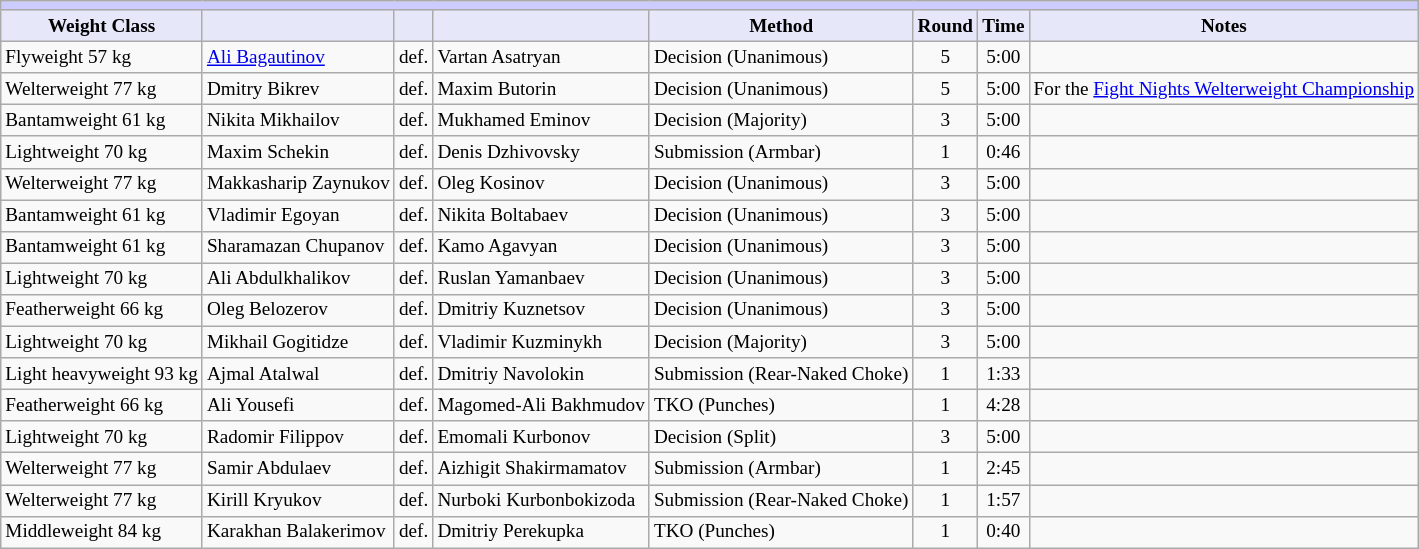<table class="wikitable" style="font-size: 80%;">
<tr>
<th colspan="8" style="background-color: #ccf; color: #000080; text-align: center;"><strong></strong></th>
</tr>
<tr>
<th colspan="1" style="background-color: #E6E8FA; color: #000000; text-align: center;">Weight Class</th>
<th colspan="1" style="background-color: #E6E8FA; color: #000000; text-align: center;"></th>
<th colspan="1" style="background-color: #E6E8FA; color: #000000; text-align: center;"></th>
<th colspan="1" style="background-color: #E6E8FA; color: #000000; text-align: center;"></th>
<th colspan="1" style="background-color: #E6E8FA; color: #000000; text-align: center;">Method</th>
<th colspan="1" style="background-color: #E6E8FA; color: #000000; text-align: center;">Round</th>
<th colspan="1" style="background-color: #E6E8FA; color: #000000; text-align: center;">Time</th>
<th colspan="1" style="background-color: #E6E8FA; color: #000000; text-align: center;">Notes</th>
</tr>
<tr>
<td>Flyweight 57 kg</td>
<td> <a href='#'>Ali Bagautinov</a></td>
<td align=center>def.</td>
<td> Vartan Asatryan</td>
<td>Decision (Unanimous)</td>
<td align=center>5</td>
<td align=center>5:00</td>
<td></td>
</tr>
<tr>
<td>Welterweight 77 kg</td>
<td> Dmitry Bikrev</td>
<td align=center>def.</td>
<td> Maxim Butorin</td>
<td>Decision (Unanimous)</td>
<td align=center>5</td>
<td align=center>5:00</td>
<td>For the <a href='#'>Fight Nights Welterweight Championship</a></td>
</tr>
<tr>
<td>Bantamweight 61 kg</td>
<td> Nikita Mikhailov</td>
<td align=center>def.</td>
<td> Mukhamed Eminov</td>
<td>Decision (Majority)</td>
<td align=center>3</td>
<td align=center>5:00</td>
<td></td>
</tr>
<tr>
<td>Lightweight 70 kg</td>
<td> Maxim Schekin</td>
<td align=center>def.</td>
<td> Denis Dzhivovsky</td>
<td>Submission (Armbar)</td>
<td align=center>1</td>
<td align=center>0:46</td>
<td></td>
</tr>
<tr>
<td>Welterweight 77 kg</td>
<td> Makkasharip Zaynukov</td>
<td align=center>def.</td>
<td> Oleg Kosinov</td>
<td>Decision (Unanimous)</td>
<td align=center>3</td>
<td align=center>5:00</td>
<td></td>
</tr>
<tr>
<td>Bantamweight 61 kg</td>
<td> Vladimir Egoyan</td>
<td align=center>def.</td>
<td> Nikita Boltabaev</td>
<td>Decision (Unanimous)</td>
<td align=center>3</td>
<td align=center>5:00</td>
<td></td>
</tr>
<tr>
<td>Bantamweight 61 kg</td>
<td> Sharamazan Chupanov</td>
<td align=center>def.</td>
<td> Kamo Agavyan</td>
<td>Decision (Unanimous)</td>
<td align=center>3</td>
<td align=center>5:00</td>
<td></td>
</tr>
<tr>
<td>Lightweight 70 kg</td>
<td> Ali Abdulkhalikov</td>
<td align=center>def.</td>
<td> Ruslan Yamanbaev</td>
<td>Decision (Unanimous)</td>
<td align=center>3</td>
<td align=center>5:00</td>
<td></td>
</tr>
<tr>
<td>Featherweight 66 kg</td>
<td> Oleg Belozerov</td>
<td align=center>def.</td>
<td> Dmitriy Kuznetsov</td>
<td>Decision (Unanimous)</td>
<td align=center>3</td>
<td align=center>5:00</td>
<td></td>
</tr>
<tr>
<td>Lightweight 70 kg</td>
<td> Mikhail Gogitidze</td>
<td align=center>def.</td>
<td> Vladimir Kuzminykh</td>
<td>Decision (Majority)</td>
<td align=center>3</td>
<td align=center>5:00</td>
<td></td>
</tr>
<tr>
<td>Light heavyweight 93 kg</td>
<td> Ajmal Atalwal</td>
<td align=center>def.</td>
<td> Dmitriy Navolokin</td>
<td>Submission (Rear-Naked Choke)</td>
<td align=center>1</td>
<td align=center>1:33</td>
<td></td>
</tr>
<tr>
<td>Featherweight 66 kg</td>
<td> Ali Yousefi</td>
<td align=center>def.</td>
<td> Magomed-Ali Bakhmudov</td>
<td>TKO (Punches)</td>
<td align=center>1</td>
<td align=center>4:28</td>
<td></td>
</tr>
<tr>
<td>Lightweight 70 kg</td>
<td> Radomir Filippov</td>
<td align=center>def.</td>
<td> Emomali Kurbonov</td>
<td>Decision (Split)</td>
<td align=center>3</td>
<td align=center>5:00</td>
<td></td>
</tr>
<tr>
<td>Welterweight 77 kg</td>
<td> Samir Abdulaev</td>
<td align=center>def.</td>
<td> Aizhigit Shakirmamatov</td>
<td>Submission (Armbar)</td>
<td align=center>1</td>
<td align=center>2:45</td>
<td></td>
</tr>
<tr>
<td>Welterweight 77 kg</td>
<td> Kirill Kryukov</td>
<td align=center>def.</td>
<td> Nurboki Kurbonbokizoda</td>
<td>Submission (Rear-Naked Choke)</td>
<td align=center>1</td>
<td align=center>1:57</td>
<td></td>
</tr>
<tr>
<td>Middleweight 84 kg</td>
<td> Karakhan Balakerimov</td>
<td align=center>def.</td>
<td> Dmitriy Perekupka</td>
<td>TKO (Punches)</td>
<td align=center>1</td>
<td align=center>0:40</td>
<td></td>
</tr>
</table>
